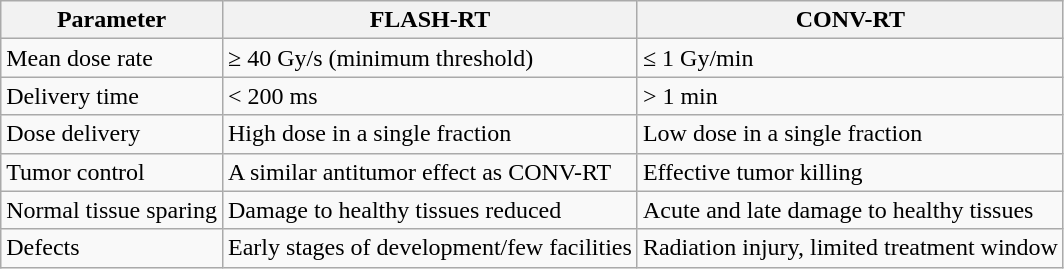<table class="wikitable">
<tr>
<th>Parameter</th>
<th>FLASH-RT</th>
<th>CONV-RT</th>
</tr>
<tr>
<td>Mean dose rate</td>
<td>≥ 40 Gy/s (minimum threshold)</td>
<td>≤ 1 Gy/min</td>
</tr>
<tr>
<td>Delivery time</td>
<td>< 200 ms</td>
<td>> 1 min</td>
</tr>
<tr>
<td>Dose delivery</td>
<td>High dose in a single fraction</td>
<td>Low dose in a single fraction</td>
</tr>
<tr>
<td>Tumor control</td>
<td>A similar antitumor effect as CONV-RT</td>
<td>Effective tumor killing</td>
</tr>
<tr>
<td>Normal tissue sparing</td>
<td>Damage to healthy tissues reduced</td>
<td>Acute and late damage to healthy tissues</td>
</tr>
<tr>
<td>Defects</td>
<td>Early stages of development/few facilities</td>
<td>Radiation injury, limited treatment window</td>
</tr>
</table>
